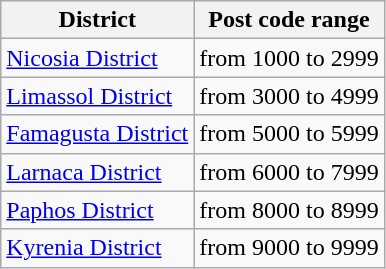<table class="wikitable">
<tr>
<th>District</th>
<th>Post code range</th>
</tr>
<tr>
<td><a href='#'>Nicosia District</a></td>
<td>from 1000 to 2999</td>
</tr>
<tr>
<td><a href='#'>Limassol District</a></td>
<td>from 3000 to 4999</td>
</tr>
<tr>
<td><a href='#'>Famagusta District</a></td>
<td>from 5000 to 5999</td>
</tr>
<tr>
<td><a href='#'>Larnaca District</a></td>
<td>from 6000 to 7999</td>
</tr>
<tr>
<td><a href='#'>Paphos District</a></td>
<td>from 8000 to 8999</td>
</tr>
<tr>
<td><a href='#'>Kyrenia District</a></td>
<td>from 9000 to 9999</td>
</tr>
</table>
